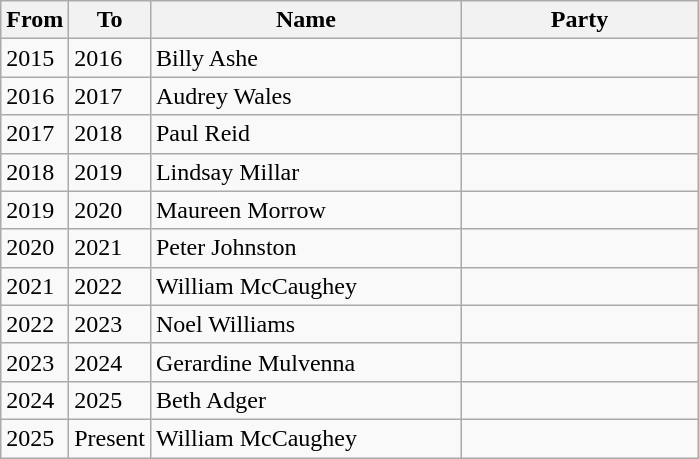<table class="wikitable sortable">
<tr>
<th>From</th>
<th>To</th>
<th scope="col" width="200">Name</th>
<th scope="col" width="150" colspan=2>Party</th>
</tr>
<tr>
<td>2015</td>
<td>2016</td>
<td>Billy Ashe</td>
<td></td>
</tr>
<tr>
<td>2016</td>
<td>2017</td>
<td>Audrey Wales</td>
<td></td>
</tr>
<tr>
<td>2017</td>
<td>2018</td>
<td>Paul Reid</td>
<td></td>
</tr>
<tr>
<td>2018</td>
<td>2019</td>
<td>Lindsay Millar</td>
<td></td>
</tr>
<tr>
<td>2019</td>
<td>2020</td>
<td>Maureen Morrow</td>
<td></td>
</tr>
<tr>
<td>2020</td>
<td>2021</td>
<td>Peter Johnston</td>
<td></td>
</tr>
<tr>
<td>2021</td>
<td>2022</td>
<td>William McCaughey</td>
<td></td>
</tr>
<tr>
<td>2022</td>
<td>2023</td>
<td>Noel Williams</td>
<td></td>
</tr>
<tr>
<td>2023</td>
<td>2024</td>
<td>Gerardine Mulvenna</td>
<td></td>
</tr>
<tr>
<td>2024</td>
<td>2025</td>
<td>Beth Adger</td>
<td></td>
</tr>
<tr>
<td>2025</td>
<td>Present</td>
<td>William McCaughey</td>
<td></td>
</tr>
</table>
